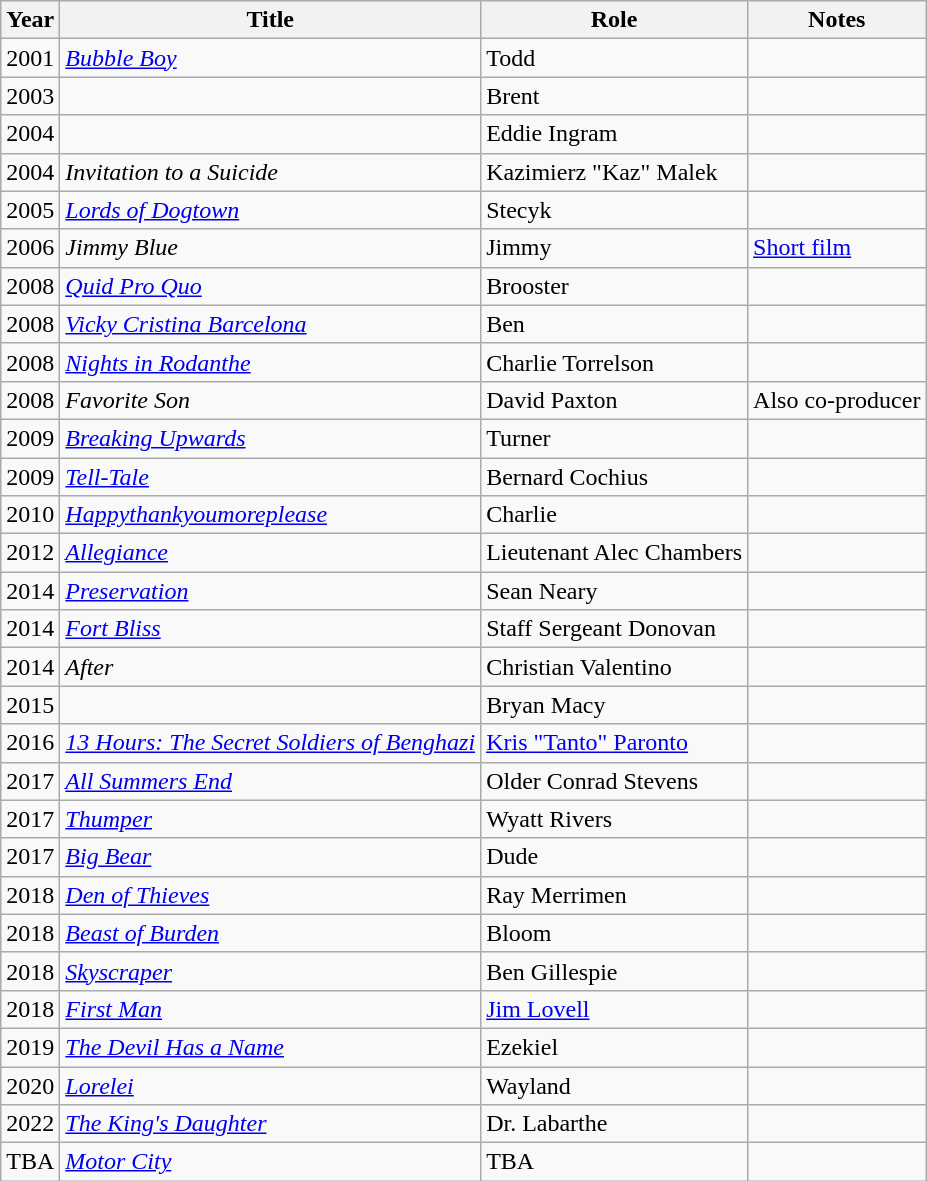<table class="wikitable sortable">
<tr>
<th>Year</th>
<th>Title</th>
<th>Role</th>
<th class="unsortable">Notes</th>
</tr>
<tr>
<td>2001</td>
<td><em><a href='#'>Bubble Boy</a></em></td>
<td>Todd</td>
<td></td>
</tr>
<tr>
<td>2003</td>
<td><em></em></td>
<td>Brent</td>
<td></td>
</tr>
<tr>
<td>2004</td>
<td><em></em></td>
<td>Eddie Ingram</td>
<td></td>
</tr>
<tr>
<td>2004</td>
<td><em>Invitation to a Suicide</em></td>
<td>Kazimierz "Kaz" Malek</td>
<td></td>
</tr>
<tr>
<td>2005</td>
<td><em><a href='#'>Lords of Dogtown</a></em></td>
<td>Stecyk</td>
<td></td>
</tr>
<tr>
<td>2006</td>
<td><em>Jimmy Blue</em></td>
<td>Jimmy</td>
<td><a href='#'>Short film</a></td>
</tr>
<tr>
<td>2008</td>
<td><em><a href='#'>Quid Pro Quo</a></em></td>
<td>Brooster</td>
<td></td>
</tr>
<tr>
<td>2008</td>
<td><em><a href='#'>Vicky Cristina Barcelona</a></em></td>
<td>Ben</td>
<td></td>
</tr>
<tr>
<td>2008</td>
<td><em><a href='#'>Nights in Rodanthe</a></em></td>
<td>Charlie Torrelson</td>
<td></td>
</tr>
<tr>
<td>2008</td>
<td><em>Favorite Son</em></td>
<td>David Paxton</td>
<td>Also co-producer</td>
</tr>
<tr>
<td>2009</td>
<td><em><a href='#'>Breaking Upwards</a></em></td>
<td>Turner</td>
<td></td>
</tr>
<tr>
<td>2009</td>
<td><em><a href='#'>Tell-Tale</a></em></td>
<td>Bernard Cochius</td>
<td></td>
</tr>
<tr>
<td>2010</td>
<td><em><a href='#'>Happythankyoumoreplease</a></em></td>
<td>Charlie</td>
<td></td>
</tr>
<tr>
<td>2012</td>
<td><em><a href='#'>Allegiance</a></em></td>
<td>Lieutenant Alec Chambers</td>
<td></td>
</tr>
<tr>
<td>2014</td>
<td><em><a href='#'>Preservation</a></em></td>
<td>Sean Neary</td>
<td></td>
</tr>
<tr>
<td>2014</td>
<td><em><a href='#'>Fort Bliss</a></em></td>
<td>Staff Sergeant Donovan</td>
<td></td>
</tr>
<tr>
<td>2014</td>
<td><em>After</em></td>
<td>Christian Valentino</td>
<td></td>
</tr>
<tr>
<td>2015</td>
<td><em></em></td>
<td>Bryan Macy</td>
<td></td>
</tr>
<tr>
<td>2016</td>
<td><em><a href='#'>13 Hours: The Secret Soldiers of Benghazi</a></em></td>
<td><a href='#'>Kris "Tanto" Paronto</a></td>
<td></td>
</tr>
<tr>
<td>2017</td>
<td><em><a href='#'>All Summers End</a></em></td>
<td>Older Conrad Stevens</td>
<td></td>
</tr>
<tr>
<td>2017</td>
<td><em><a href='#'>Thumper</a></em></td>
<td>Wyatt Rivers</td>
<td></td>
</tr>
<tr>
<td>2017</td>
<td><em><a href='#'>Big Bear</a></em></td>
<td>Dude</td>
<td></td>
</tr>
<tr>
<td>2018</td>
<td><em><a href='#'>Den of Thieves</a></em></td>
<td>Ray Merrimen</td>
<td></td>
</tr>
<tr>
<td>2018</td>
<td><em><a href='#'>Beast of Burden</a></em></td>
<td>Bloom</td>
<td></td>
</tr>
<tr>
<td>2018</td>
<td><em><a href='#'>Skyscraper</a></em></td>
<td>Ben Gillespie</td>
<td></td>
</tr>
<tr>
<td>2018</td>
<td><em><a href='#'>First Man</a></em></td>
<td><a href='#'>Jim Lovell</a></td>
<td></td>
</tr>
<tr>
<td>2019</td>
<td data-sort-value="Devil Has a Name, The"><em><a href='#'>The Devil Has a Name</a></em></td>
<td>Ezekiel</td>
<td></td>
</tr>
<tr>
<td>2020</td>
<td><em><a href='#'>Lorelei</a></em></td>
<td>Wayland</td>
<td></td>
</tr>
<tr>
<td>2022</td>
<td data-sort-value="King's Daughter, The"><em><a href='#'>The King's Daughter</a></em></td>
<td>Dr. Labarthe</td>
<td></td>
</tr>
<tr>
<td>TBA</td>
<td><em><a href='#'>Motor City</a></em></td>
<td>TBA</td>
<td></td>
</tr>
</table>
